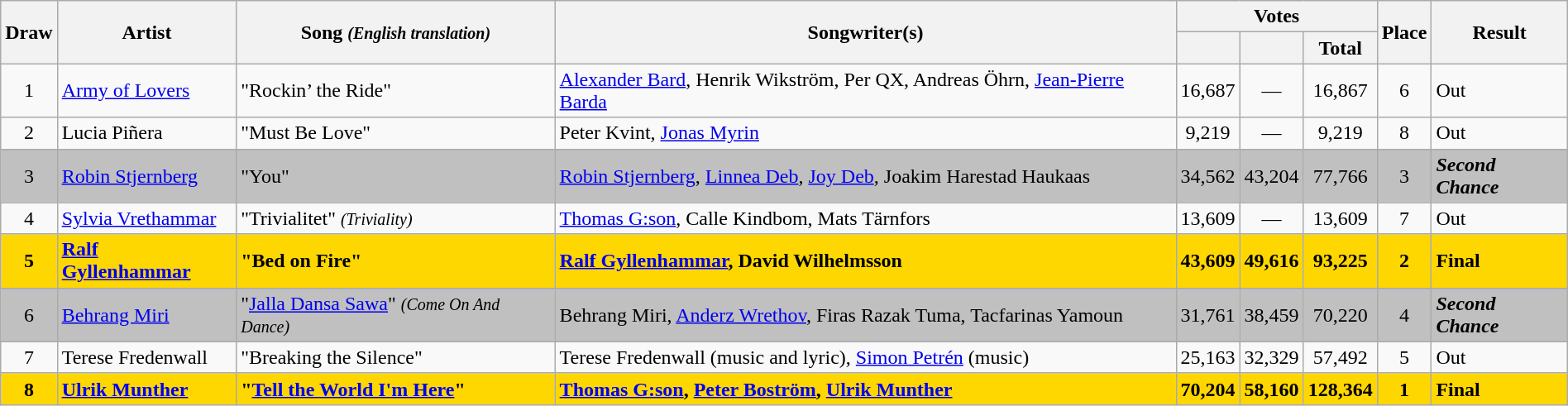<table class="sortable wikitable" style="margin: 1em auto 1em auto; text-align:center;">
<tr>
<th rowspan="2">Draw</th>
<th rowspan="2">Artist</th>
<th rowspan="2">Song <small><em>(English translation)</em></small></th>
<th rowspan="2">Songwriter(s)</th>
<th colspan="3" class="unsortable">Votes</th>
<th rowspan="2">Place</th>
<th rowspan="2">Result</th>
</tr>
<tr>
<th></th>
<th></th>
<th>Total</th>
</tr>
<tr>
<td>1</td>
<td align="left"><a href='#'>Army of Lovers</a></td>
<td align="left">"Rockin’ the Ride"</td>
<td align="left"><a href='#'>Alexander Bard</a>, Henrik Wikström, Per QX, Andreas Öhrn, <a href='#'>Jean-Pierre Barda</a></td>
<td>16,687</td>
<td>—</td>
<td>16,867</td>
<td>6</td>
<td align="left">Out</td>
</tr>
<tr>
<td>2</td>
<td align="left">Lucia Piñera</td>
<td align="left">"Must Be Love"</td>
<td align="left">Peter Kvint, <a href='#'>Jonas Myrin</a></td>
<td>9,219</td>
<td>—</td>
<td>9,219</td>
<td>8</td>
<td align="left">Out</td>
</tr>
<tr style="background:silver;">
<td>3</td>
<td align="left"><a href='#'>Robin Stjernberg</a></td>
<td align="left">"You"</td>
<td align="left"><a href='#'>Robin Stjernberg</a>, <a href='#'>Linnea Deb</a>, <a href='#'>Joy Deb</a>, Joakim Harestad Haukaas</td>
<td>34,562</td>
<td>43,204</td>
<td>77,766</td>
<td>3</td>
<td align="left"><strong><em>Second Chance</em></strong></td>
</tr>
<tr>
<td>4</td>
<td align="left"><a href='#'>Sylvia Vrethammar</a></td>
<td align="left">"Trivialitet" <small><em>(Triviality)</em></small></td>
<td align="left"><a href='#'>Thomas G:son</a>, Calle Kindbom, Mats Tärnfors</td>
<td>13,609</td>
<td>—</td>
<td>13,609</td>
<td>7</td>
<td align="left">Out</td>
</tr>
<tr style="font-weight:bold;background:gold;">
<td>5</td>
<td align="left"><a href='#'>Ralf Gyllenhammar</a></td>
<td align="left">"Bed on Fire"</td>
<td align="left"><a href='#'>Ralf Gyllenhammar</a>, David Wilhelmsson</td>
<td>43,609</td>
<td>49,616</td>
<td>93,225</td>
<td>2</td>
<td align="left">Final</td>
</tr>
<tr style="background:silver;">
<td>6</td>
<td align="left"><a href='#'>Behrang Miri</a></td>
<td align="left">"<a href='#'>Jalla Dansa Sawa</a>" <small><em>(Come On And Dance)</em></small></td>
<td align="left">Behrang Miri, <a href='#'>Anderz Wrethov</a>, Firas Razak Tuma, Tacfarinas Yamoun</td>
<td>31,761</td>
<td>38,459</td>
<td>70,220</td>
<td>4</td>
<td align="left"><strong><em>Second Chance</em></strong></td>
</tr>
<tr>
<td>7</td>
<td align="left">Terese Fredenwall</td>
<td align="left">"Breaking the Silence"</td>
<td align="left">Terese Fredenwall (music and lyric), <a href='#'>Simon Petrén</a> (music)</td>
<td>25,163</td>
<td>32,329</td>
<td>57,492</td>
<td>5</td>
<td align="left">Out</td>
</tr>
<tr style="font-weight:bold;background:gold;">
<td>8</td>
<td align="left"><a href='#'>Ulrik Munther</a></td>
<td align="left">"<a href='#'>Tell the World I'm Here</a>"</td>
<td align="left"><a href='#'>Thomas G:son</a>, <a href='#'>Peter Boström</a>, <a href='#'>Ulrik Munther</a></td>
<td>70,204</td>
<td>58,160</td>
<td>128,364</td>
<td>1</td>
<td align="left">Final</td>
</tr>
</table>
